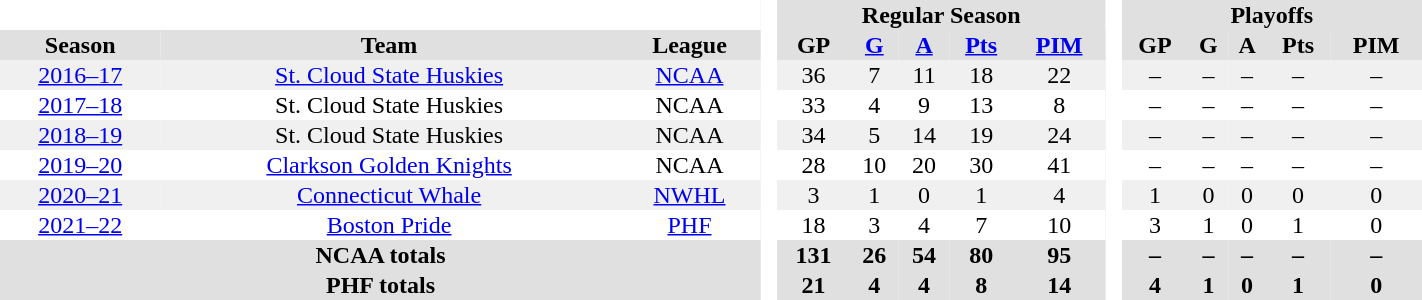<table border="0" cellpadding="1" cellspacing="0" style="text-align:center; width:75%">
<tr bgcolor="#e0e0e0">
<th colspan="3"  bgcolor="#ffffff"> </th>
<th rowspan="99" bgcolor="#ffffff"> </th>
<th colspan="5">Regular Season</th>
<th rowspan="99" bgcolor="#ffffff"> </th>
<th colspan="5">Playoffs</th>
</tr>
<tr bgcolor="#e0e0e0">
<th>Season</th>
<th>Team</th>
<th>League</th>
<th>GP</th>
<th><a href='#'>G</a></th>
<th><a href='#'>A</a></th>
<th><a href='#'>Pts</a></th>
<th><a href='#'>PIM</a></th>
<th>GP</th>
<th>G</th>
<th>A</th>
<th>Pts</th>
<th>PIM</th>
</tr>
<tr bgcolor="#f0f0f0">
<td><a href='#'>2016–17</a></td>
<td><a href='#'>St. Cloud State Huskies</a></td>
<td><a href='#'>NCAA</a></td>
<td>36</td>
<td>7</td>
<td>11</td>
<td>18</td>
<td>22</td>
<td>–</td>
<td>–</td>
<td>–</td>
<td>–</td>
<td>–</td>
</tr>
<tr>
<td><a href='#'>2017–18</a></td>
<td>St. Cloud State Huskies</td>
<td>NCAA</td>
<td>33</td>
<td>4</td>
<td>9</td>
<td>13</td>
<td>8</td>
<td>–</td>
<td>–</td>
<td>–</td>
<td>–</td>
<td>–</td>
</tr>
<tr bgcolor="#f0f0f0">
<td><a href='#'>2018–19</a></td>
<td>St. Cloud State Huskies</td>
<td>NCAA</td>
<td>34</td>
<td>5</td>
<td>14</td>
<td>19</td>
<td>24</td>
<td>–</td>
<td>–</td>
<td>–</td>
<td>–</td>
<td>–</td>
</tr>
<tr>
<td><a href='#'>2019–20</a></td>
<td><a href='#'>Clarkson Golden Knights</a></td>
<td>NCAA</td>
<td>28</td>
<td>10</td>
<td>20</td>
<td>30</td>
<td>41</td>
<td>–</td>
<td>–</td>
<td>–</td>
<td>–</td>
<td>–</td>
</tr>
<tr bgcolor="#f0f0f0">
<td><a href='#'>2020–21</a></td>
<td><a href='#'>Connecticut Whale</a></td>
<td><a href='#'>NWHL</a></td>
<td>3</td>
<td>1</td>
<td>0</td>
<td>1</td>
<td>4</td>
<td>1</td>
<td>0</td>
<td>0</td>
<td>0</td>
<td>0</td>
</tr>
<tr>
<td><a href='#'>2021–22</a></td>
<td><a href='#'>Boston Pride</a></td>
<td><a href='#'>PHF</a></td>
<td>18</td>
<td>3</td>
<td>4</td>
<td>7</td>
<td>10</td>
<td>3</td>
<td>1</td>
<td>0</td>
<td>1</td>
<td>0</td>
</tr>
<tr bgcolor="#e0e0e0">
<th colspan="3">NCAA totals</th>
<th>131</th>
<th>26</th>
<th>54</th>
<th>80</th>
<th>95</th>
<th>–</th>
<th>–</th>
<th>–</th>
<th>–</th>
<th>–</th>
</tr>
<tr bgcolor="#e0e0e0">
<th colspan="3">PHF totals</th>
<th>21</th>
<th>4</th>
<th>4</th>
<th>8</th>
<th>14</th>
<th>4</th>
<th>1</th>
<th>0</th>
<th>1</th>
<th>0</th>
</tr>
</table>
